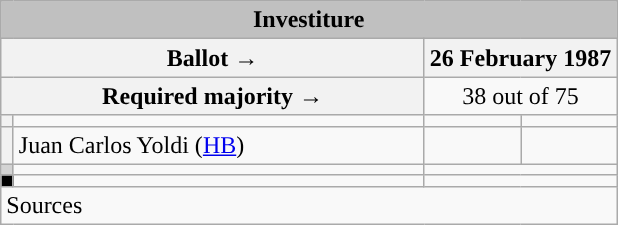<table class="wikitable" style="text-align:center;">
<tr bgcolor="#E9E9E9">
<td colspan="4" align="center" bgcolor="#C0C0C0"><strong>Investiture</strong></td>
</tr>
<tr>
<th colspan="2" width="275px">Ballot →</th>
<th colspan="2">26 February 1987</th>
</tr>
<tr>
<th colspan="2">Required majority →</th>
<td colspan="2">38 out of 75</td>
</tr>
<tr>
<th width="1px" style="background:"></th>
<td align="left"></td>
<td></td>
<td></td>
</tr>
<tr>
<th style="color:inherit;background:"></th>
<td align="left"><span>Juan Carlos Yoldi (<a href='#'>HB</a>)</span></td>
<td></td>
<td></td>
</tr>
<tr>
<th style="color:inherit;background:lightgray;"></th>
<td align="left"></td>
<td colspan="2"></td>
</tr>
<tr>
<th style="color:inherit;background:black;"></th>
<td align="left"></td>
<td colspan="2"></td>
</tr>
<tr>
<td align="left" colspan="4">Sources</td>
</tr>
</table>
